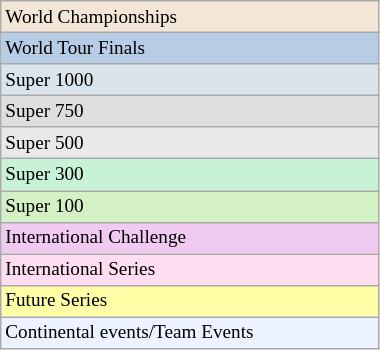<table class="wikitable" style="font-size:80%; width:20%">
<tr bgcolor="#F3E6D7">
<td>World Championships</td>
</tr>
<tr bgcolor="#B6CDE5">
<td>World Tour Finals</td>
</tr>
<tr bgcolor="#DAE4EA">
<td>Super 1000</td>
</tr>
<tr bgcolor="#DEDEDC">
<td>Super 750</td>
</tr>
<tr bgcolor="#E9E9E9">
<td>Super 500</td>
</tr>
<tr bgcolor="#C7F2D5">
<td>Super 300</td>
</tr>
<tr bgcolor="#D4F1C5">
<td>Super 100</td>
</tr>
<tr bgcolor="#F0CAF0">
<td>International Challenge</td>
</tr>
<tr bgcolor="#FFDDF1">
<td>International Series</td>
</tr>
<tr bgcolor="#FFFFA8">
<td>Future Series</td>
</tr>
<tr bgcolor="#ECF2FF">
<td>Continental events/Team Events</td>
</tr>
</table>
